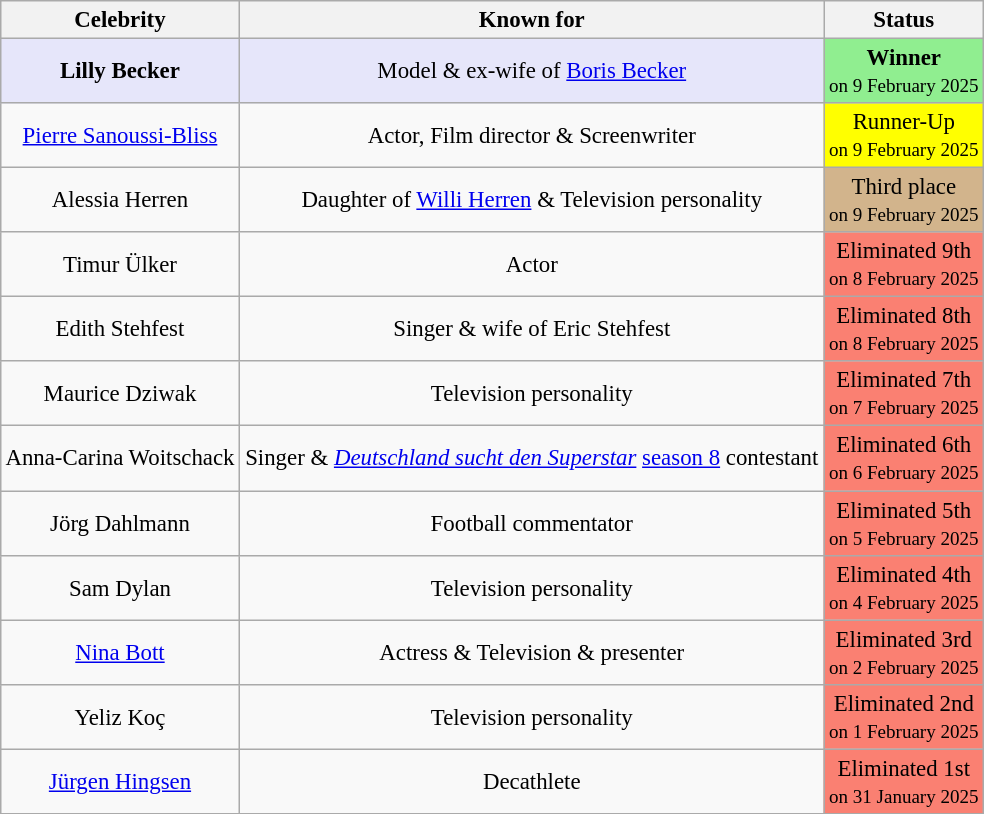<table class=wikitable sortable" style="text-align: center; white-space:nowrap; margin:auto; font-size:95.2%;">
<tr>
<th scope="col">Celebrity</th>
<th scope="col">Known for</th>
<th scope="col">Status</th>
</tr>
<tr>
<td style="background:lavender; text-align:center;"><strong>Lilly Becker</strong></td>
<td style="background:lavender; text-align:center;">Model & ex-wife of <a href='#'>Boris Becker</a></td>
<td style="background:lightgreen; text-align:center;"><strong>Winner</strong><br><small>on 9 February 2025</small></td>
</tr>
<tr>
<td><a href='#'>Pierre Sanoussi-Bliss</a></td>
<td>Actor, Film director & Screenwriter</td>
<td style="background:yellow; text-align:center;">Runner-Up<br><small>on 9 February 2025</small></td>
</tr>
<tr>
<td>Alessia Herren</td>
<td>Daughter of <a href='#'>Willi Herren</a> & Television personality</td>
<td style="background:tan; text-align:center;">Third place<br><small>on 9 February 2025</small></td>
</tr>
<tr>
<td>Timur Ülker</td>
<td>Actor</td>
<td style="background:salmon; text-align:center;">Eliminated 9th<br><small>on 8 February 2025</small></td>
</tr>
<tr>
<td>Edith Stehfest</td>
<td>Singer & wife of Eric Stehfest</td>
<td style="background:salmon; text-align:center;">Eliminated 8th<br><small>on 8 February 2025</small></td>
</tr>
<tr>
<td>Maurice Dziwak</td>
<td>Television personality</td>
<td style="background:salmon; text-align:center;">Eliminated 7th<br><small>on 7 February 2025</small></td>
</tr>
<tr>
<td>Anna-Carina Woitschack</td>
<td>Singer & <em><a href='#'>Deutschland sucht den Superstar</a></em> <a href='#'>season 8</a> contestant</td>
<td style="background:salmon; text-align:center;">Eliminated 6th<br><small>on 6 February 2025</small></td>
</tr>
<tr>
<td>Jörg Dahlmann</td>
<td>Football commentator</td>
<td style="background:salmon; text-align:center;">Eliminated 5th<br><small>on 5 February 2025</small></td>
</tr>
<tr>
<td>Sam Dylan</td>
<td>Television personality</td>
<td style="background:salmon; text-align:center;">Eliminated 4th<br><small>on 4 February 2025</small></td>
</tr>
<tr>
<td><a href='#'>Nina Bott</a></td>
<td>Actress & Television & presenter</td>
<td style="background:salmon; text-align:center;">Eliminated 3rd<br><small>on 2 February 2025</small></td>
</tr>
<tr>
<td>Yeliz Koç</td>
<td>Television personality</td>
<td style="background:salmon; text-align:center;">Eliminated 2nd<br><small>on 1 February 2025</small></td>
</tr>
<tr>
<td><a href='#'>Jürgen Hingsen</a></td>
<td>Decathlete</td>
<td style="background:salmon; text-align:center;">Eliminated 1st<br><small>on 31 January 2025</small></td>
</tr>
</table>
